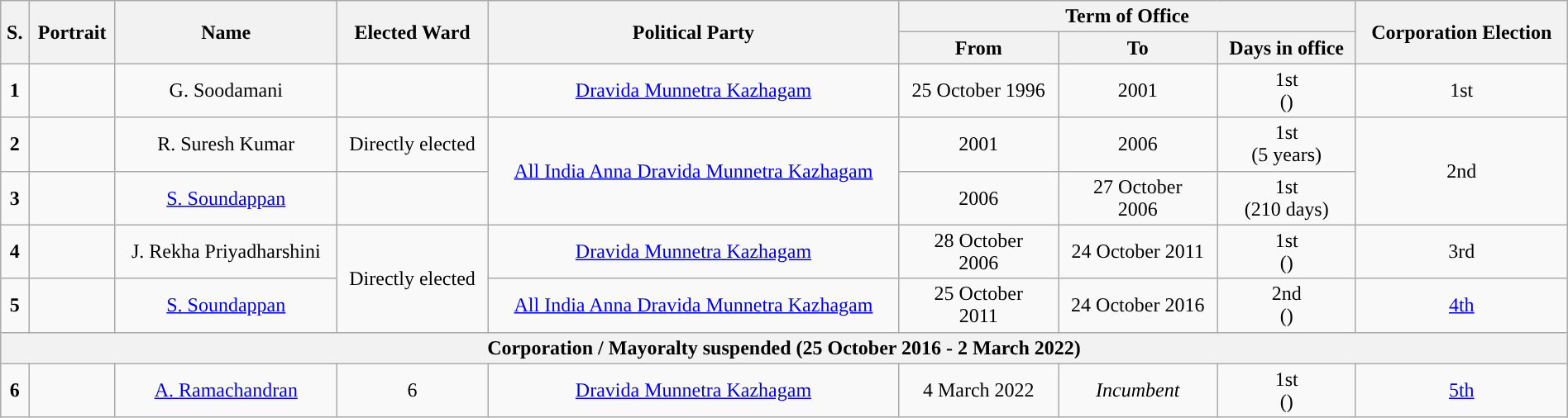<table class="wikitable sortable" style="width:100%; text-align:center">
<tr>
<th rowspan="2">S.</th>
<th rowspan="2">Portrait</th>
<th rowspan="2">Name</th>
<th rowspan="2">Elected Ward</th>
<th rowspan="2">Political Party</th>
<th colspan="3">Term of Office</th>
<th rowspan="2">Corporation Election</th>
</tr>
<tr>
<th>From</th>
<th>To</th>
<th>Days in office</th>
</tr>
<tr>
<td style="background:"><strong>1</strong></td>
<td></td>
<td>G. Soodamani</td>
<td></td>
<td><a href='#'>Dravida Munnetra Kazhagam</a></td>
<td>25 October 1996</td>
<td>2001</td>
<td>1st<br>()</td>
<td>1st</td>
</tr>
<tr>
<td style="background:"><strong>2</strong></td>
<td></td>
<td>R. Suresh Kumar</td>
<td>Directly elected</td>
<td rowspan="2"><a href='#'>All India Anna Dravida Munnetra Kazhagam</a></td>
<td>2001</td>
<td>2006</td>
<td>1st<br>(5 years)</td>
<td rowspan="2">2nd</td>
</tr>
<tr>
<td style="background:"><strong>3</strong></td>
<td></td>
<td><a href='#'>S. Soundappan</a></td>
<td></td>
<td>2006</td>
<td>27 October<br>2006</td>
<td>1st<br>(210 days)</td>
</tr>
<tr>
<td style="background:"><strong>4</strong></td>
<td></td>
<td>J. Rekha Priyadharshini</td>
<td rowspan="2">Directly elected</td>
<td><a href='#'>Dravida Munnetra Kazhagam</a></td>
<td>28 October<br>2006</td>
<td>24 October 2011</td>
<td>1st<br>()</td>
<td>3rd</td>
</tr>
<tr>
<td style="background:"><strong>5</strong></td>
<td></td>
<td><a href='#'>S. Soundappan</a></td>
<td><a href='#'>All India Anna Dravida Munnetra Kazhagam</a></td>
<td>25 October<br>2011</td>
<td>24 October 2016</td>
<td>2nd<br>()</td>
<td><a href='#'>4th</a></td>
</tr>
<tr>
<th colspan="9">Corporation / Mayoralty suspended (25 October 2016 - 2 March 2022)</th>
</tr>
<tr>
<td style="background:"><strong>6</strong></td>
<td></td>
<td><a href='#'>A. Ramachandran</a></td>
<td>6</td>
<td><a href='#'>Dravida Munnetra Kazhagam</a></td>
<td>4 March 2022</td>
<td><em>Incumbent</em></td>
<td>1st<br>()</td>
<td><a href='#'>5th</a></td>
</tr>
</table>
